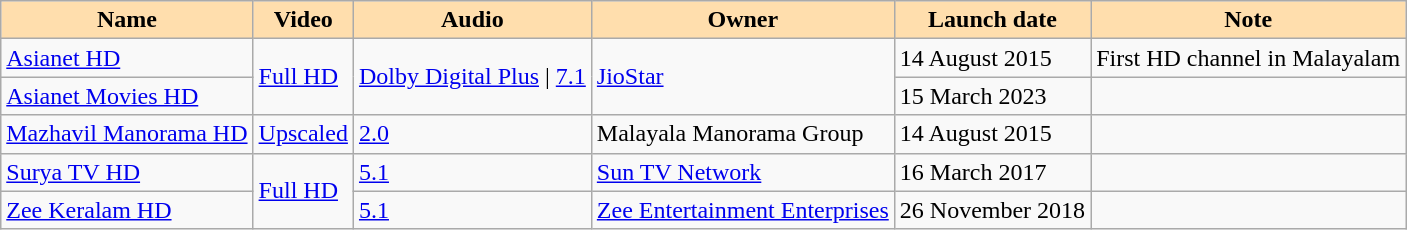<table class="wikitable sortable">
<tr>
<th style="background-color:navajowhite">Name</th>
<th style="background-color:navajowhite">Video</th>
<th style="background-color:navajowhite">Audio</th>
<th style="background-color:navajowhite">Owner</th>
<th style="background-color:navajowhite">Launch date</th>
<th style="background-color:navajowhite">Note</th>
</tr>
<tr>
<td><a href='#'>Asianet HD</a></td>
<td rowspan="2"><a href='#'>Full HD</a></td>
<td rowspan="2"><a href='#'>Dolby Digital Plus</a> | <a href='#'>7.1</a></td>
<td rowspan="2"><a href='#'>JioStar</a></td>
<td>14 August 2015</td>
<td>First HD channel in Malayalam</td>
</tr>
<tr>
<td><a href='#'>Asianet Movies HD</a></td>
<td>15 March 2023</td>
<td></td>
</tr>
<tr>
<td><a href='#'>Mazhavil Manorama HD</a></td>
<td><a href='#'>Upscaled</a></td>
<td><a href='#'>2.0</a></td>
<td>Malayala Manorama Group</td>
<td>14 August 2015</td>
<td></td>
</tr>
<tr>
<td><a href='#'>Surya TV HD</a></td>
<td rowspan="2"><a href='#'>Full HD</a></td>
<td><a href='#'>5.1</a></td>
<td><a href='#'>Sun TV Network</a></td>
<td>16 March 2017</td>
<td></td>
</tr>
<tr>
<td><a href='#'>Zee Keralam HD</a></td>
<td><a href='#'>5.1</a></td>
<td><a href='#'>Zee Entertainment Enterprises</a></td>
<td>26 November 2018</td>
<td></td>
</tr>
</table>
